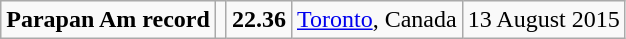<table class="wikitable">
<tr>
<td><strong>Parapan Am record</strong></td>
<td></td>
<td><strong>22.36</strong></td>
<td><a href='#'>Toronto</a>, Canada</td>
<td>13 August 2015</td>
</tr>
</table>
